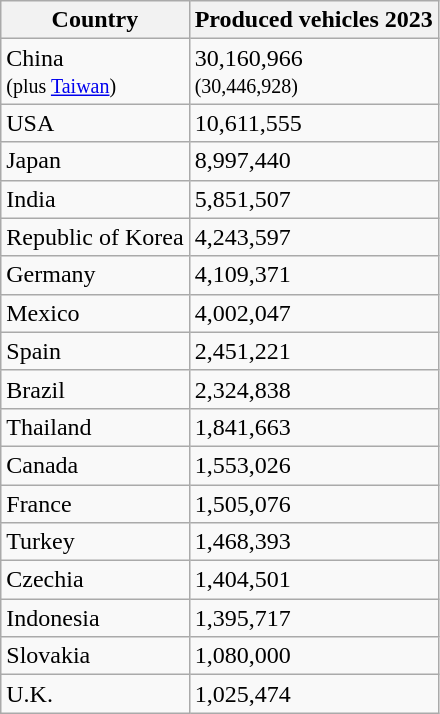<table class="wikitable sortable">
<tr>
<th>Country</th>
<th>Produced vehicles 2023</th>
</tr>
<tr>
<td>China <br> <small>(plus <a href='#'>Taiwan</a>)</small></td>
<td>30,160,966 <br> <small>(30,446,928)</small></td>
</tr>
<tr>
<td>USA</td>
<td>10,611,555</td>
</tr>
<tr>
<td>Japan</td>
<td>8,997,440</td>
</tr>
<tr>
<td>India</td>
<td>5,851,507</td>
</tr>
<tr>
<td>Republic of Korea</td>
<td>4,243,597</td>
</tr>
<tr>
<td>Germany</td>
<td>4,109,371</td>
</tr>
<tr>
<td>Mexico</td>
<td>4,002,047</td>
</tr>
<tr>
<td>Spain</td>
<td>2,451,221</td>
</tr>
<tr>
<td>Brazil</td>
<td>2,324,838</td>
</tr>
<tr>
<td>Thailand</td>
<td>1,841,663</td>
</tr>
<tr>
<td>Canada</td>
<td>1,553,026</td>
</tr>
<tr>
<td>France</td>
<td>1,505,076</td>
</tr>
<tr>
<td>Turkey</td>
<td>1,468,393</td>
</tr>
<tr>
<td>Czechia</td>
<td>1,404,501</td>
</tr>
<tr>
<td>Indonesia</td>
<td>1,395,717</td>
</tr>
<tr>
<td>Slovakia</td>
<td>1,080,000</td>
</tr>
<tr>
<td>U.K.</td>
<td>1,025,474</td>
</tr>
</table>
